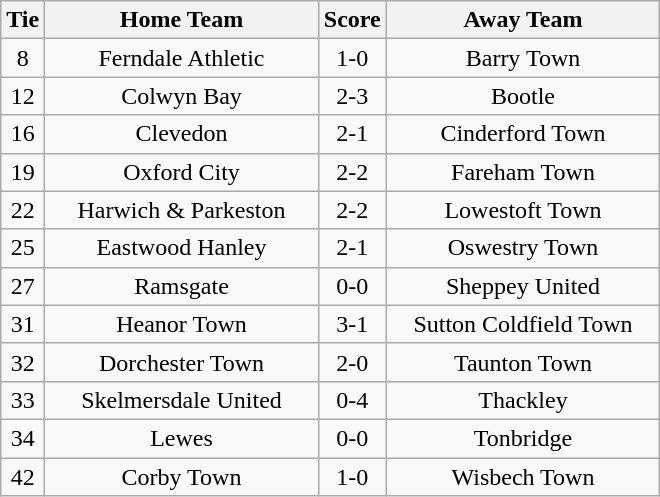<table class="wikitable" style="text-align:center;">
<tr>
<th width=20>Tie</th>
<th width=175>Home Team</th>
<th width=20>Score</th>
<th width=175>Away Team</th>
</tr>
<tr>
<td>8</td>
<td>Ferndale Athletic</td>
<td>1-0</td>
<td>Barry Town</td>
</tr>
<tr>
<td>12</td>
<td>Colwyn Bay</td>
<td>2-3</td>
<td>Bootle</td>
</tr>
<tr>
<td>16</td>
<td>Clevedon</td>
<td>2-1</td>
<td>Cinderford Town</td>
</tr>
<tr>
<td>19</td>
<td>Oxford City</td>
<td>2-2</td>
<td>Fareham Town</td>
</tr>
<tr>
<td>22</td>
<td>Harwich & Parkeston</td>
<td>2-2</td>
<td>Lowestoft Town</td>
</tr>
<tr>
<td>25</td>
<td>Eastwood Hanley</td>
<td>2-1</td>
<td>Oswestry Town</td>
</tr>
<tr>
<td>27</td>
<td>Ramsgate</td>
<td>0-0</td>
<td>Sheppey United</td>
</tr>
<tr>
<td>31</td>
<td>Heanor Town</td>
<td>3-1</td>
<td>Sutton Coldfield Town</td>
</tr>
<tr>
<td>32</td>
<td>Dorchester Town</td>
<td>2-0</td>
<td>Taunton Town</td>
</tr>
<tr>
<td>33</td>
<td>Skelmersdale United</td>
<td>0-4</td>
<td>Thackley</td>
</tr>
<tr>
<td>34</td>
<td>Lewes</td>
<td>0-0</td>
<td>Tonbridge</td>
</tr>
<tr>
<td>42</td>
<td>Corby Town</td>
<td>1-0</td>
<td>Wisbech Town</td>
</tr>
</table>
